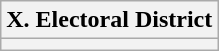<table class="wikitable floatright">
<tr>
<th colspan=2><strong>X. Electoral District</strong></th>
</tr>
<tr>
<th colspan=2></th>
</tr>
</table>
